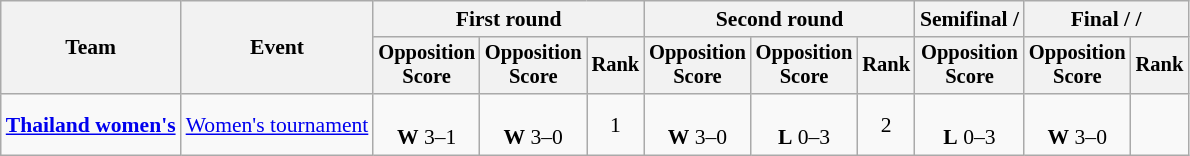<table class=wikitable style=font-size:90%;text-align:center>
<tr>
<th rowspan=2>Team</th>
<th rowspan=2>Event</th>
<th colspan=3>First round</th>
<th colspan=3>Second round</th>
<th>Semifinal / </th>
<th colspan=2>Final /  / </th>
</tr>
<tr style=font-size:95%>
<th>Opposition<br>Score</th>
<th>Opposition<br>Score</th>
<th>Rank</th>
<th>Opposition<br>Score</th>
<th>Opposition<br>Score</th>
<th>Rank</th>
<th>Opposition<br>Score</th>
<th>Opposition<br>Score</th>
<th>Rank</th>
</tr>
<tr>
<td align=left><strong><a href='#'>Thailand women's</a></strong></td>
<td align=left><a href='#'>Women's tournament</a></td>
<td><br><strong>W</strong> 3–1</td>
<td><br><strong>W</strong> 3–0</td>
<td>1 <strong></strong></td>
<td><br><strong>W</strong> 3–0</td>
<td><br><strong>L</strong> 0–3</td>
<td>2 <strong></strong></td>
<td><br><strong>L</strong> 0–3</td>
<td><br><strong>W</strong> 3–0</td>
<td></td>
</tr>
</table>
